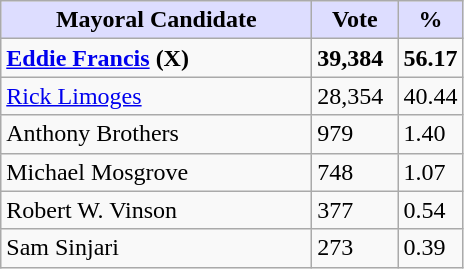<table class="wikitable sortable">
<tr>
<th style="background:#ddf; width:200px;">Mayoral Candidate</th>
<th style="background:#ddf; width:50px;">Vote</th>
<th style="background:#ddf; width:30px;">%</th>
</tr>
<tr>
<td><strong><a href='#'>Eddie Francis</a> (X)</strong></td>
<td><strong>39,384</strong></td>
<td><strong>56.17</strong></td>
</tr>
<tr>
<td><a href='#'>Rick Limoges</a></td>
<td>28,354</td>
<td>40.44</td>
</tr>
<tr>
<td>Anthony Brothers</td>
<td>979</td>
<td>1.40</td>
</tr>
<tr>
<td>Michael Mosgrove</td>
<td>748</td>
<td>1.07</td>
</tr>
<tr>
<td>Robert W. Vinson</td>
<td>377</td>
<td>0.54</td>
</tr>
<tr>
<td>Sam Sinjari</td>
<td>273</td>
<td>0.39</td>
</tr>
</table>
